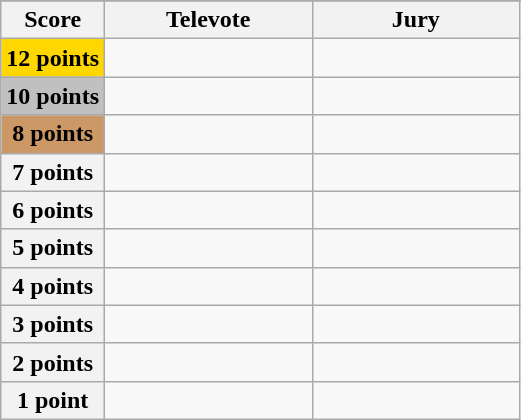<table class="wikitable">
<tr>
</tr>
<tr>
<th scope="col" width="20%">Score</th>
<th scope="col" width="40%">Televote</th>
<th scope="col" width="40%">Jury</th>
</tr>
<tr>
<th scope="row" style="background:gold">12 points</th>
<td></td>
<td></td>
</tr>
<tr>
<th scope="row" style="background:silver">10 points</th>
<td></td>
<td></td>
</tr>
<tr>
<th scope="row" style="background:#CC9966">8 points</th>
<td></td>
<td></td>
</tr>
<tr>
<th scope="row">7 points</th>
<td></td>
<td></td>
</tr>
<tr>
<th scope="row">6 points</th>
<td></td>
<td></td>
</tr>
<tr>
<th scope="row">5 points</th>
<td></td>
<td></td>
</tr>
<tr>
<th scope="row">4 points</th>
<td></td>
<td></td>
</tr>
<tr>
<th scope="row">3 points</th>
<td></td>
<td></td>
</tr>
<tr>
<th scope="row">2 points</th>
<td></td>
<td></td>
</tr>
<tr>
<th scope="row">1 point</th>
<td></td>
<td></td>
</tr>
</table>
